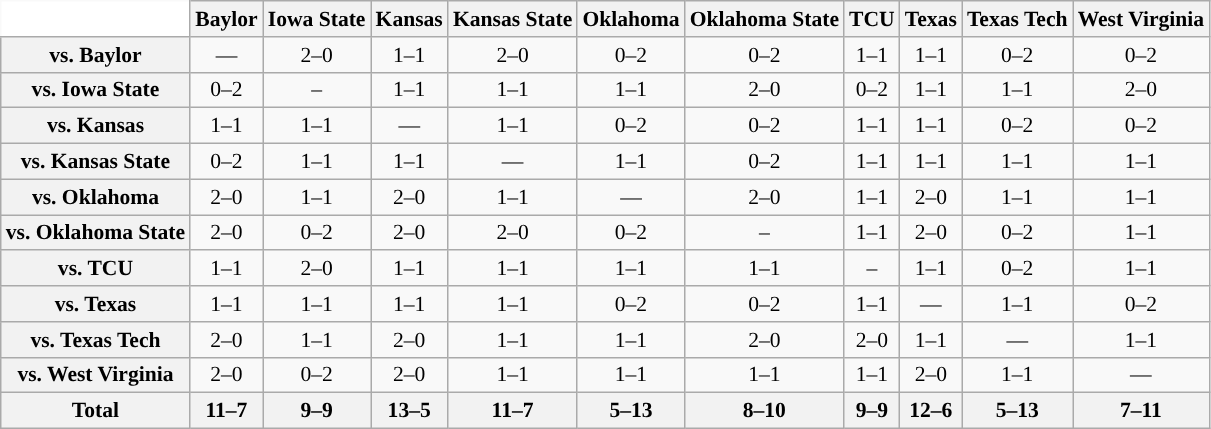<table class="wikitable" style="white-space:nowrap;font-size:90%;">
<tr>
<th colspan="1" style="background:white; border-top-style:hidden; border-left-style:hidden;" width="75"> </th>
<th>Baylor</th>
<th>Iowa State</th>
<th>Kansas</th>
<th>Kansas State</th>
<th>Oklahoma</th>
<th>Oklahoma State</th>
<th>TCU</th>
<th>Texas</th>
<th>Texas Tech</th>
<th>West Virginia</th>
</tr>
<tr style="text-align:center;">
<th>vs. Baylor</th>
<td>—</td>
<td>2–0</td>
<td>1–1</td>
<td>2–0</td>
<td>0–2</td>
<td>0–2</td>
<td>1–1</td>
<td>1–1</td>
<td>0–2</td>
<td>0–2</td>
</tr>
<tr style="text-align:center;">
<th>vs. Iowa State</th>
<td>0–2</td>
<td>–</td>
<td>1–1</td>
<td>1–1</td>
<td>1–1</td>
<td>2–0</td>
<td>0–2</td>
<td>1–1</td>
<td>1–1</td>
<td>2–0</td>
</tr>
<tr style="text-align:center;">
<th>vs. Kansas</th>
<td>1–1</td>
<td>1–1</td>
<td>—</td>
<td>1–1</td>
<td>0–2</td>
<td>0–2</td>
<td>1–1</td>
<td>1–1</td>
<td>0–2</td>
<td>0–2</td>
</tr>
<tr style="text-align:center;">
<th>vs. Kansas State</th>
<td>0–2</td>
<td>1–1</td>
<td>1–1</td>
<td>—</td>
<td>1–1</td>
<td>0–2</td>
<td>1–1</td>
<td>1–1</td>
<td>1–1</td>
<td>1–1</td>
</tr>
<tr style="text-align:center;">
<th>vs. Oklahoma</th>
<td>2–0</td>
<td>1–1</td>
<td>2–0</td>
<td>1–1</td>
<td>—</td>
<td>2–0</td>
<td>1–1</td>
<td>2–0</td>
<td>1–1</td>
<td>1–1</td>
</tr>
<tr style="text-align:center;">
<th>vs. Oklahoma State</th>
<td>2–0</td>
<td>0–2</td>
<td>2–0</td>
<td>2–0</td>
<td>0–2</td>
<td>–</td>
<td>1–1</td>
<td>2–0</td>
<td>0–2</td>
<td>1–1</td>
</tr>
<tr style="text-align:center;">
<th>vs. TCU</th>
<td>1–1</td>
<td>2–0</td>
<td>1–1</td>
<td>1–1</td>
<td>1–1</td>
<td>1–1</td>
<td>–</td>
<td>1–1</td>
<td>0–2</td>
<td>1–1</td>
</tr>
<tr style="text-align:center;">
<th>vs. Texas</th>
<td>1–1</td>
<td>1–1</td>
<td>1–1</td>
<td>1–1</td>
<td>0–2</td>
<td>0–2</td>
<td>1–1</td>
<td>—</td>
<td>1–1</td>
<td>0–2</td>
</tr>
<tr style="text-align:center;">
<th>vs. Texas Tech</th>
<td>2–0</td>
<td>1–1</td>
<td>2–0</td>
<td>1–1</td>
<td>1–1</td>
<td>2–0</td>
<td>2–0</td>
<td>1–1</td>
<td>—</td>
<td>1–1</td>
</tr>
<tr style="text-align:center;">
<th>vs. West Virginia</th>
<td>2–0</td>
<td>0–2</td>
<td>2–0</td>
<td>1–1</td>
<td>1–1</td>
<td>1–1</td>
<td>1–1</td>
<td>2–0</td>
<td>1–1</td>
<td>—<br></td>
</tr>
<tr style="text-align:center;">
<th>Total</th>
<th>11–7</th>
<th>9–9</th>
<th>13–5</th>
<th>11–7</th>
<th>5–13</th>
<th>8–10</th>
<th>9–9</th>
<th>12–6</th>
<th>5–13</th>
<th>7–11</th>
</tr>
</table>
